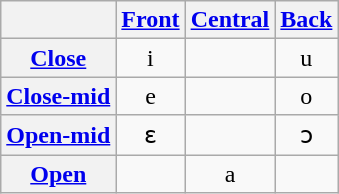<table class="wikitable">
<tr>
<th></th>
<th><a href='#'>Front</a></th>
<th><a href='#'>Central</a></th>
<th><a href='#'>Back</a></th>
</tr>
<tr align="center">
<th><a href='#'>Close</a></th>
<td>i</td>
<td></td>
<td>u</td>
</tr>
<tr align="center">
<th><a href='#'>Close-mid</a></th>
<td>e</td>
<td></td>
<td>o</td>
</tr>
<tr align="center">
<th><a href='#'>Open-mid</a></th>
<td>ɛ</td>
<td></td>
<td>ɔ</td>
</tr>
<tr align="center">
<th><a href='#'>Open</a></th>
<td></td>
<td>a</td>
<td></td>
</tr>
</table>
